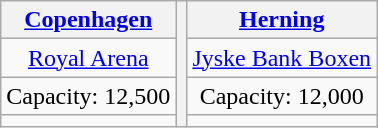<table class="wikitable" style="text-align:center;">
<tr>
<th> <a href='#'>Copenhagen</a></th>
<th rowspan=5></th>
<th> <a href='#'>Herning</a></th>
</tr>
<tr>
<td><a href='#'>Royal Arena</a></td>
<td><a href='#'>Jyske Bank Boxen</a></td>
</tr>
<tr>
<td>Capacity: 12,500</td>
<td>Capacity: 12,000</td>
</tr>
<tr>
<td></td>
<td></td>
</tr>
</table>
